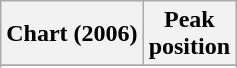<table class="wikitable sortable plainrowheaders" style="text-align:center;">
<tr>
<th scope="col">Chart (2006)</th>
<th scope="col">Peak<br>position</th>
</tr>
<tr>
</tr>
<tr>
</tr>
</table>
